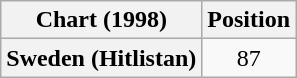<table class="wikitable plainrowheaders" style="text-align:center">
<tr>
<th scope="col">Chart (1998)</th>
<th scope="col">Position</th>
</tr>
<tr>
<th scope="row">Sweden (Hitlistan)</th>
<td>87</td>
</tr>
</table>
